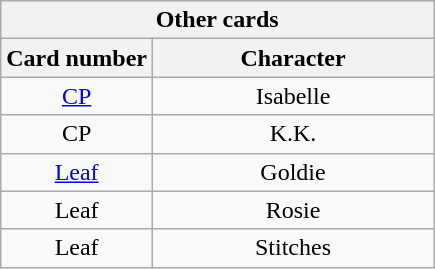<table class="wikitable collapsible collapsed sortable" style="text-align:center;">
<tr>
<th colspan="2">Other cards</th>
</tr>
<tr>
<th>Card number</th>
<th style="width:180px">Character</th>
</tr>
<tr>
<td><a href='#'>CP</a></td>
<td>Isabelle</td>
</tr>
<tr>
<td>CP</td>
<td>K.K.</td>
</tr>
<tr>
<td><a href='#'>Leaf</a></td>
<td>Goldie</td>
</tr>
<tr>
<td>Leaf</td>
<td>Rosie</td>
</tr>
<tr>
<td>Leaf</td>
<td>Stitches</td>
</tr>
</table>
